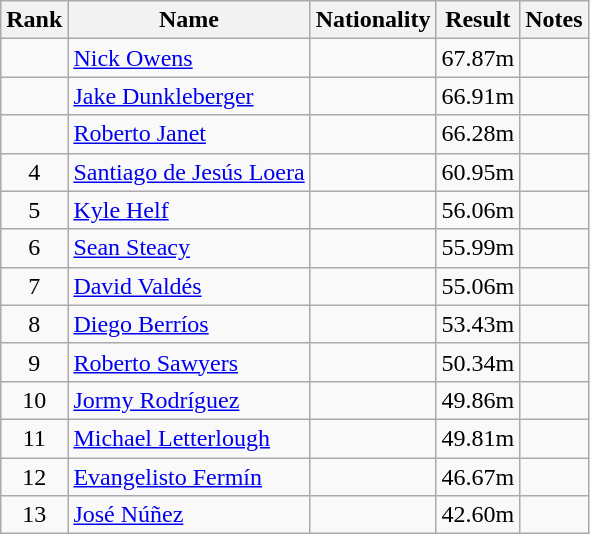<table class="wikitable sortable" style="text-align:center">
<tr>
<th>Rank</th>
<th>Name</th>
<th>Nationality</th>
<th>Result</th>
<th>Notes</th>
</tr>
<tr>
<td align=center></td>
<td align=left><a href='#'>Nick Owens</a></td>
<td align=left></td>
<td>67.87m</td>
<td></td>
</tr>
<tr>
<td align=center></td>
<td align=left><a href='#'>Jake Dunkleberger</a></td>
<td align=left></td>
<td>66.91m</td>
<td></td>
</tr>
<tr>
<td align=center></td>
<td align=left><a href='#'>Roberto Janet</a></td>
<td align=left></td>
<td>66.28m</td>
<td></td>
</tr>
<tr>
<td align=center>4</td>
<td align=left><a href='#'>Santiago de Jesús Loera</a></td>
<td align=left></td>
<td>60.95m</td>
<td></td>
</tr>
<tr>
<td align=center>5</td>
<td align=left><a href='#'>Kyle Helf</a></td>
<td align=left></td>
<td>56.06m</td>
<td></td>
</tr>
<tr>
<td align=center>6</td>
<td align=left><a href='#'>Sean Steacy</a></td>
<td align=left></td>
<td>55.99m</td>
<td></td>
</tr>
<tr>
<td align=center>7</td>
<td align=left><a href='#'>David Valdés</a></td>
<td align=left></td>
<td>55.06m</td>
<td></td>
</tr>
<tr>
<td align=center>8</td>
<td align=left><a href='#'>Diego Berríos</a></td>
<td align=left></td>
<td>53.43m</td>
<td></td>
</tr>
<tr>
<td align=center>9</td>
<td align=left><a href='#'>Roberto Sawyers</a></td>
<td align=left></td>
<td>50.34m</td>
<td></td>
</tr>
<tr>
<td align=center>10</td>
<td align=left><a href='#'>Jormy Rodríguez</a></td>
<td align=left></td>
<td>49.86m</td>
<td></td>
</tr>
<tr>
<td align=center>11</td>
<td align=left><a href='#'>Michael Letterlough</a></td>
<td align=left></td>
<td>49.81m</td>
<td></td>
</tr>
<tr>
<td align=center>12</td>
<td align=left><a href='#'>Evangelisto Fermín</a></td>
<td align=left></td>
<td>46.67m</td>
<td></td>
</tr>
<tr>
<td align=center>13</td>
<td align=left><a href='#'>José Núñez</a></td>
<td align=left></td>
<td>42.60m</td>
<td></td>
</tr>
</table>
